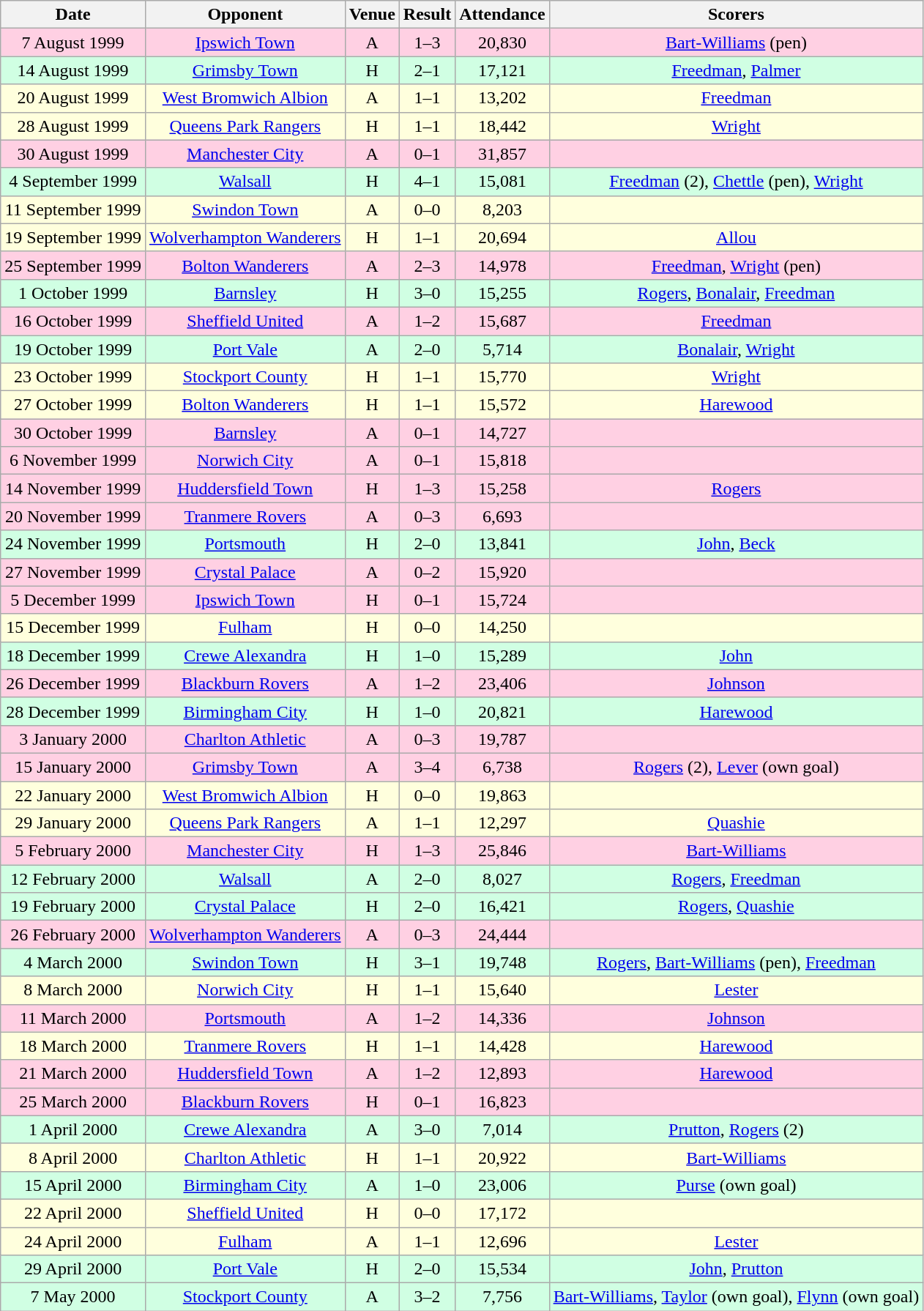<table class="wikitable sortable" style="font-size:100%; text-align:center">
<tr>
<th>Date</th>
<th>Opponent</th>
<th>Venue</th>
<th>Result</th>
<th>Attendance</th>
<th>Scorers</th>
</tr>
<tr style="background-color: #ffd0e3;">
<td>7 August 1999</td>
<td><a href='#'>Ipswich Town</a></td>
<td>A</td>
<td>1–3</td>
<td>20,830</td>
<td><a href='#'>Bart-Williams</a> (pen)</td>
</tr>
<tr style="background-color: #d0ffe3;">
<td>14 August 1999</td>
<td><a href='#'>Grimsby Town</a></td>
<td>H</td>
<td>2–1</td>
<td>17,121</td>
<td><a href='#'>Freedman</a>, <a href='#'>Palmer</a></td>
</tr>
<tr style="background-color: #ffffdd;">
<td>20 August 1999</td>
<td><a href='#'>West Bromwich Albion</a></td>
<td>A</td>
<td>1–1</td>
<td>13,202</td>
<td><a href='#'>Freedman</a></td>
</tr>
<tr style="background-color: #ffffdd;">
<td>28 August 1999</td>
<td><a href='#'>Queens Park Rangers</a></td>
<td>H</td>
<td>1–1</td>
<td>18,442</td>
<td><a href='#'>Wright</a></td>
</tr>
<tr style="background-color: #ffd0e3;">
<td>30 August 1999</td>
<td><a href='#'>Manchester City</a></td>
<td>A</td>
<td>0–1</td>
<td>31,857</td>
<td></td>
</tr>
<tr style="background-color: #d0ffe3;">
<td>4 September 1999</td>
<td><a href='#'>Walsall</a></td>
<td>H</td>
<td>4–1</td>
<td>15,081</td>
<td><a href='#'>Freedman</a> (2), <a href='#'>Chettle</a> (pen), <a href='#'>Wright</a></td>
</tr>
<tr style="background-color: #ffffdd;">
<td>11 September 1999</td>
<td><a href='#'>Swindon Town</a></td>
<td>A</td>
<td>0–0</td>
<td>8,203</td>
<td></td>
</tr>
<tr style="background-color: #ffffdd;">
<td>19 September 1999</td>
<td><a href='#'>Wolverhampton Wanderers</a></td>
<td>H</td>
<td>1–1</td>
<td>20,694</td>
<td><a href='#'>Allou</a></td>
</tr>
<tr style="background-color: #ffd0e3;">
<td>25 September 1999</td>
<td><a href='#'>Bolton Wanderers</a></td>
<td>A</td>
<td>2–3</td>
<td>14,978</td>
<td><a href='#'>Freedman</a>, <a href='#'>Wright</a> (pen)</td>
</tr>
<tr style="background-color: #d0ffe3;">
<td>1 October 1999</td>
<td><a href='#'>Barnsley</a></td>
<td>H</td>
<td>3–0</td>
<td>15,255</td>
<td><a href='#'>Rogers</a>, <a href='#'>Bonalair</a>, <a href='#'>Freedman</a></td>
</tr>
<tr style="background-color: #ffd0e3;">
<td>16 October 1999</td>
<td><a href='#'>Sheffield United</a></td>
<td>A</td>
<td>1–2</td>
<td>15,687</td>
<td><a href='#'>Freedman</a></td>
</tr>
<tr style="background-color: #d0ffe3;">
<td>19 October 1999</td>
<td><a href='#'>Port Vale</a></td>
<td>A</td>
<td>2–0</td>
<td>5,714</td>
<td><a href='#'>Bonalair</a>, <a href='#'>Wright</a></td>
</tr>
<tr style="background-color: #ffffdd;">
<td>23 October 1999</td>
<td><a href='#'>Stockport County</a></td>
<td>H</td>
<td>1–1</td>
<td>15,770</td>
<td><a href='#'>Wright</a></td>
</tr>
<tr style="background-color: #ffffdd;">
<td>27 October 1999</td>
<td><a href='#'>Bolton Wanderers</a></td>
<td>H</td>
<td>1–1</td>
<td>15,572</td>
<td><a href='#'>Harewood</a></td>
</tr>
<tr style="background-color: #ffd0e3;">
<td>30 October 1999</td>
<td><a href='#'>Barnsley</a></td>
<td>A</td>
<td>0–1</td>
<td>14,727</td>
<td></td>
</tr>
<tr style="background-color: #ffd0e3;">
<td>6 November 1999</td>
<td><a href='#'>Norwich City</a></td>
<td>A</td>
<td>0–1</td>
<td>15,818</td>
<td></td>
</tr>
<tr style="background-color: #ffd0e3;">
<td>14 November 1999</td>
<td><a href='#'>Huddersfield Town</a></td>
<td>H</td>
<td>1–3</td>
<td>15,258</td>
<td><a href='#'>Rogers</a></td>
</tr>
<tr style="background-color: #ffd0e3;">
<td>20 November 1999</td>
<td><a href='#'>Tranmere Rovers</a></td>
<td>A</td>
<td>0–3</td>
<td>6,693</td>
<td></td>
</tr>
<tr style="background-color: #d0ffe3;">
<td>24 November 1999</td>
<td><a href='#'>Portsmouth</a></td>
<td>H</td>
<td>2–0</td>
<td>13,841</td>
<td><a href='#'>John</a>, <a href='#'>Beck</a></td>
</tr>
<tr style="background-color: #ffd0e3;">
<td>27 November 1999</td>
<td><a href='#'>Crystal Palace</a></td>
<td>A</td>
<td>0–2</td>
<td>15,920</td>
<td></td>
</tr>
<tr style="background-color: #ffd0e3;">
<td>5 December 1999</td>
<td><a href='#'>Ipswich Town</a></td>
<td>H</td>
<td>0–1</td>
<td>15,724</td>
<td></td>
</tr>
<tr style="background-color: #ffffdd;">
<td>15 December 1999</td>
<td><a href='#'>Fulham</a></td>
<td>H</td>
<td>0–0</td>
<td>14,250</td>
<td></td>
</tr>
<tr style="background-color: #d0ffe3;">
<td>18 December 1999</td>
<td><a href='#'>Crewe Alexandra</a></td>
<td>H</td>
<td>1–0</td>
<td>15,289</td>
<td><a href='#'>John</a></td>
</tr>
<tr style="background-color: #ffd0e3;">
<td>26 December 1999</td>
<td><a href='#'>Blackburn Rovers</a></td>
<td>A</td>
<td>1–2</td>
<td>23,406</td>
<td><a href='#'>Johnson</a></td>
</tr>
<tr style="background-color: #d0ffe3;">
<td>28 December 1999</td>
<td><a href='#'>Birmingham City</a></td>
<td>H</td>
<td>1–0</td>
<td>20,821</td>
<td><a href='#'>Harewood</a></td>
</tr>
<tr style="background-color: #ffd0e3;">
<td>3 January 2000</td>
<td><a href='#'>Charlton Athletic</a></td>
<td>A</td>
<td>0–3</td>
<td>19,787</td>
<td></td>
</tr>
<tr style="background-color: #ffd0e3;">
<td>15 January 2000</td>
<td><a href='#'>Grimsby Town</a></td>
<td>A</td>
<td>3–4</td>
<td>6,738</td>
<td><a href='#'>Rogers</a> (2), <a href='#'>Lever</a> (own goal)</td>
</tr>
<tr style="background-color: #ffffdd;">
<td>22 January 2000</td>
<td><a href='#'>West Bromwich Albion</a></td>
<td>H</td>
<td>0–0</td>
<td>19,863</td>
<td></td>
</tr>
<tr style="background-color: #ffffdd;">
<td>29 January 2000</td>
<td><a href='#'>Queens Park Rangers</a></td>
<td>A</td>
<td>1–1</td>
<td>12,297</td>
<td><a href='#'>Quashie</a></td>
</tr>
<tr style="background-color: #ffd0e3;">
<td>5 February 2000</td>
<td><a href='#'>Manchester City</a></td>
<td>H</td>
<td>1–3</td>
<td>25,846</td>
<td><a href='#'>Bart-Williams</a></td>
</tr>
<tr style="background-color: #d0ffe3;">
<td>12 February 2000</td>
<td><a href='#'>Walsall</a></td>
<td>A</td>
<td>2–0</td>
<td>8,027</td>
<td><a href='#'>Rogers</a>, <a href='#'>Freedman</a></td>
</tr>
<tr style="background-color: #d0ffe3;">
<td>19 February 2000</td>
<td><a href='#'>Crystal Palace</a></td>
<td>H</td>
<td>2–0</td>
<td>16,421</td>
<td><a href='#'>Rogers</a>, <a href='#'>Quashie</a></td>
</tr>
<tr style="background-color: #ffd0e3;">
<td>26 February 2000</td>
<td><a href='#'>Wolverhampton Wanderers</a></td>
<td>A</td>
<td>0–3</td>
<td>24,444</td>
<td></td>
</tr>
<tr style="background-color: #d0ffe3;">
<td>4 March 2000</td>
<td><a href='#'>Swindon Town</a></td>
<td>H</td>
<td>3–1</td>
<td>19,748</td>
<td><a href='#'>Rogers</a>, <a href='#'>Bart-Williams</a> (pen), <a href='#'>Freedman</a></td>
</tr>
<tr style="background-color: #ffffdd;">
<td>8 March 2000</td>
<td><a href='#'>Norwich City</a></td>
<td>H</td>
<td>1–1</td>
<td>15,640</td>
<td><a href='#'>Lester</a></td>
</tr>
<tr style="background-color: #ffd0e3;">
<td>11 March 2000</td>
<td><a href='#'>Portsmouth</a></td>
<td>A</td>
<td>1–2</td>
<td>14,336</td>
<td><a href='#'>Johnson</a></td>
</tr>
<tr style="background-color: #ffffdd;">
<td>18 March 2000</td>
<td><a href='#'>Tranmere Rovers</a></td>
<td>H</td>
<td>1–1</td>
<td>14,428</td>
<td><a href='#'>Harewood</a></td>
</tr>
<tr style="background-color: #ffd0e3;">
<td>21 March 2000</td>
<td><a href='#'>Huddersfield Town</a></td>
<td>A</td>
<td>1–2</td>
<td>12,893</td>
<td><a href='#'>Harewood</a></td>
</tr>
<tr style="background-color: #ffd0e3;">
<td>25 March 2000</td>
<td><a href='#'>Blackburn Rovers</a></td>
<td>H</td>
<td>0–1</td>
<td>16,823</td>
<td></td>
</tr>
<tr style="background-color: #d0ffe3;">
<td>1 April 2000</td>
<td><a href='#'>Crewe Alexandra</a></td>
<td>A</td>
<td>3–0</td>
<td>7,014</td>
<td><a href='#'>Prutton</a>, <a href='#'>Rogers</a> (2)</td>
</tr>
<tr style="background-color: #ffffdd;">
<td>8 April 2000</td>
<td><a href='#'>Charlton Athletic</a></td>
<td>H</td>
<td>1–1</td>
<td>20,922</td>
<td><a href='#'>Bart-Williams</a></td>
</tr>
<tr style="background-color: #d0ffe3;">
<td>15 April 2000</td>
<td><a href='#'>Birmingham City</a></td>
<td>A</td>
<td>1–0</td>
<td>23,006</td>
<td><a href='#'>Purse</a> (own goal)</td>
</tr>
<tr style="background-color: #ffffdd;">
<td>22 April 2000</td>
<td><a href='#'>Sheffield United</a></td>
<td>H</td>
<td>0–0</td>
<td>17,172</td>
<td></td>
</tr>
<tr style="background-color: #ffffdd;">
<td>24 April 2000</td>
<td><a href='#'>Fulham</a></td>
<td>A</td>
<td>1–1</td>
<td>12,696</td>
<td><a href='#'>Lester</a></td>
</tr>
<tr style="background-color: #d0ffe3;">
<td>29 April 2000</td>
<td><a href='#'>Port Vale</a></td>
<td>H</td>
<td>2–0</td>
<td>15,534</td>
<td><a href='#'>John</a>, <a href='#'>Prutton</a></td>
</tr>
<tr style="background-color: #d0ffe3;">
<td>7 May 2000</td>
<td><a href='#'>Stockport County</a></td>
<td>A</td>
<td>3–2</td>
<td>7,756</td>
<td><a href='#'>Bart-Williams</a>, <a href='#'>Taylor</a> (own goal), <a href='#'>Flynn</a> (own goal)</td>
</tr>
</table>
